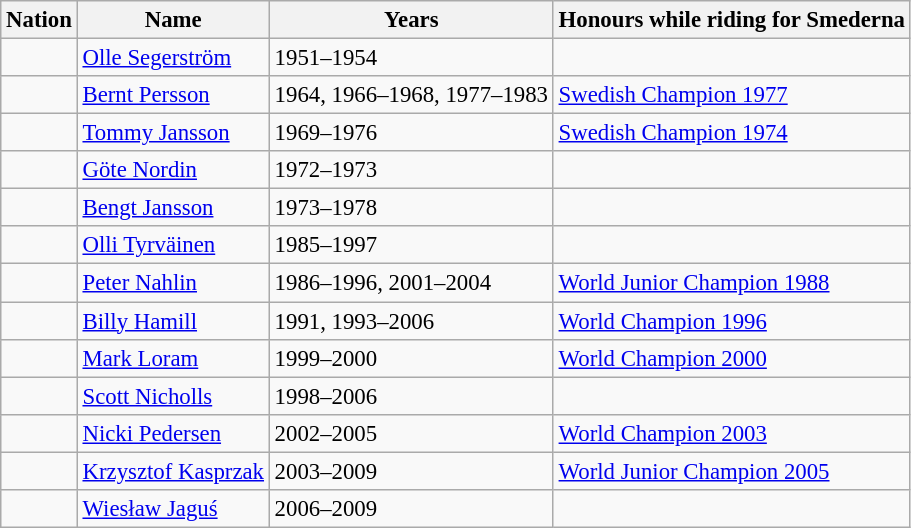<table class="wikitable" style="font-size:95%;">
<tr>
<th>Nation</th>
<th>Name</th>
<th>Years</th>
<th>Honours while riding for Smederna</th>
</tr>
<tr>
<td></td>
<td><a href='#'>Olle Segerström</a></td>
<td>1951–1954</td>
<td></td>
</tr>
<tr>
<td></td>
<td><a href='#'>Bernt Persson</a></td>
<td>1964, 1966–1968, 1977–1983</td>
<td><a href='#'>Swedish Champion 1977</a></td>
</tr>
<tr>
<td></td>
<td><a href='#'>Tommy Jansson</a></td>
<td>1969–1976</td>
<td><a href='#'>Swedish Champion 1974</a></td>
</tr>
<tr>
<td></td>
<td><a href='#'>Göte Nordin</a></td>
<td>1972–1973</td>
<td></td>
</tr>
<tr>
<td></td>
<td><a href='#'>Bengt Jansson</a></td>
<td>1973–1978</td>
<td></td>
</tr>
<tr>
<td></td>
<td><a href='#'>Olli Tyrväinen</a></td>
<td>1985–1997</td>
<td></td>
</tr>
<tr>
<td></td>
<td><a href='#'>Peter Nahlin</a></td>
<td>1986–1996, 2001–2004</td>
<td><a href='#'>World Junior Champion 1988</a></td>
</tr>
<tr>
<td></td>
<td><a href='#'>Billy Hamill</a></td>
<td>1991, 1993–2006</td>
<td><a href='#'>World Champion 1996</a></td>
</tr>
<tr>
<td></td>
<td><a href='#'>Mark Loram</a></td>
<td>1999–2000</td>
<td><a href='#'>World Champion 2000</a></td>
</tr>
<tr>
<td></td>
<td><a href='#'>Scott Nicholls</a></td>
<td>1998–2006</td>
<td></td>
</tr>
<tr>
<td></td>
<td><a href='#'>Nicki Pedersen</a></td>
<td>2002–2005</td>
<td><a href='#'>World Champion 2003</a></td>
</tr>
<tr>
<td></td>
<td><a href='#'>Krzysztof Kasprzak</a></td>
<td>2003–2009</td>
<td><a href='#'>World Junior Champion 2005</a></td>
</tr>
<tr>
<td></td>
<td><a href='#'>Wiesław Jaguś</a></td>
<td>2006–2009</td>
</tr>
</table>
